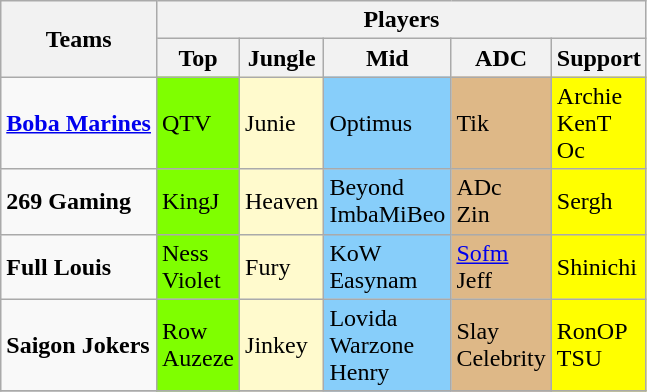<table class="wikitable">
<tr>
<th rowspan="2">Teams</th>
<th colspan="5">Players</th>
</tr>
<tr>
<th>Top</th>
<th>Jungle</th>
<th>Mid</th>
<th>ADC</th>
<th>Support</th>
</tr>
<tr>
<td><strong><a href='#'>Boba Marines</a></strong></td>
<td style="background:#7FFF00;"> QTV</td>
<td style="background:#FFFACD;"> Junie</td>
<td style="background:#87CEFA;"> Optimus</td>
<td style="background:#DEB887;"> Tik</td>
<td style="background:#FFFF00;"> Archie  <br>  KenT <br>  Oc</td>
</tr>
<tr>
<td><strong>269 Gaming</strong></td>
<td style="background:#7FFF00;"> KingJ</td>
<td style="background:#FFFACD;"> Heaven</td>
<td style="background:#87CEFA;"> Beyond  <br>  ImbaMiBeo</td>
<td style="background:#DEB887;"> ADc  <br>  Zin</td>
<td style="background:#FFFF00;"> Sergh</td>
</tr>
<tr>
<td><strong>Full Louis</strong></td>
<td style="background:#7FFF00;"> Ness            <br>   Violet</td>
<td style="background:#FFFACD;"> Fury</td>
<td style="background:#87CEFA;"> KoW             <br>   Easynam</td>
<td style="background:#DEB887;"> <a href='#'>Sofm</a>   <br>   Jeff</td>
<td style="background:#FFFF00;"> Shinichi</td>
</tr>
<tr>
<td><strong>Saigon Jokers</strong></td>
<td style="background:#7FFF00;"> Row        <br>  Auzeze</td>
<td style="background:#FFFACD;"> Jinkey</td>
<td style="background:#87CEFA;"> Lovida     <br>  Warzone    <br>  Henry</td>
<td style="background:#DEB887;"> Slay       <br>  Celebrity</td>
<td style="background:#FFFF00;"> RonOP      <br>  TSU</td>
</tr>
<tr>
</tr>
</table>
